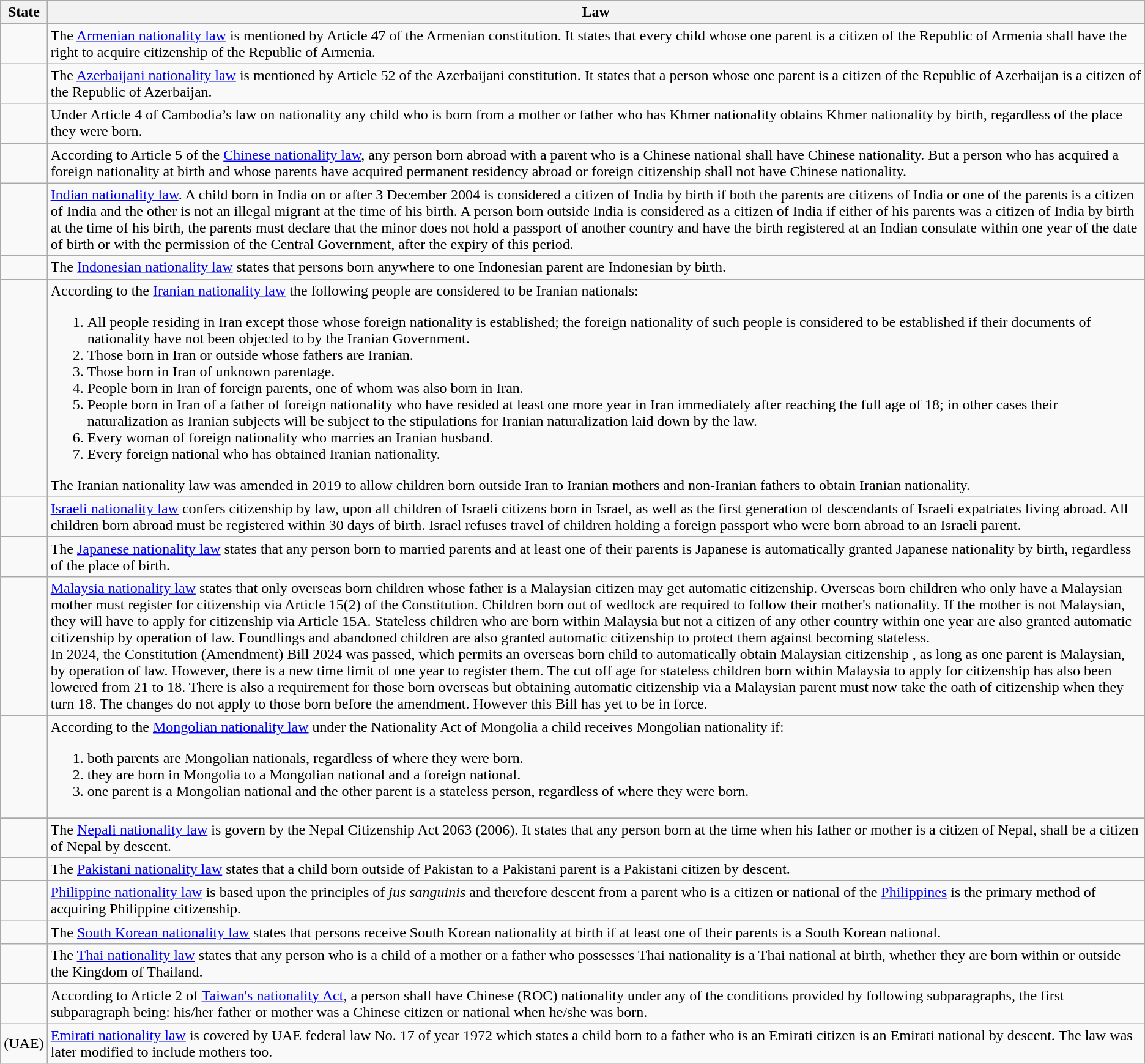<table class="wikitable">
<tr>
<th>State</th>
<th>Law</th>
</tr>
<tr>
<td></td>
<td>The <a href='#'>Armenian nationality law</a> is mentioned by Article 47 of the Armenian constitution. It states that every child whose one parent is a citizen of the Republic of Armenia shall have the right to acquire citizenship of the Republic of Armenia.</td>
</tr>
<tr>
<td></td>
<td>The <a href='#'>Azerbaijani nationality law</a> is mentioned by Article 52 of the Azerbaijani constitution. It states that a person whose one parent is a citizen of the Republic of Azerbaijan is a citizen of the Republic of Azerbaijan.</td>
</tr>
<tr>
<td></td>
<td>Under Article 4 of Cambodia’s law on nationality any child who is born from a mother or father who has Khmer nationality obtains Khmer nationality by birth, regardless of the place they were born.</td>
</tr>
<tr>
<td></td>
<td>According to Article 5 of the <a href='#'>Chinese nationality law</a>, any person born abroad with a parent who is a Chinese national shall have Chinese nationality. But a person who has acquired a foreign nationality at birth and whose parents have acquired permanent residency abroad or foreign citizenship shall not have Chinese nationality.</td>
</tr>
<tr>
<td></td>
<td><a href='#'>Indian nationality law</a>. A child born in India on or after 3 December 2004 is considered a citizen of India by birth if both the parents are citizens of India or one of the parents is a citizen of India and the other is not an illegal migrant at the time of his birth. A person born outside India is considered as a citizen of India if either of his parents was a citizen of India by birth at the time of his birth, the parents must declare that the minor does not hold a passport of another country and have the birth registered at an Indian consulate within one year of the date of birth or with the permission of the Central Government, after the expiry of this period.</td>
</tr>
<tr>
<td></td>
<td>The <a href='#'>Indonesian nationality law</a>  states that persons born anywhere to one Indonesian parent are Indonesian by birth.</td>
</tr>
<tr>
<td></td>
<td>According to the <a href='#'>Iranian nationality law</a> the following people are considered to be Iranian nationals:<br><ol><li>All people residing in Iran except those whose foreign nationality is established; the foreign nationality of such people is considered to be established if their documents of nationality have not been objected to by the Iranian Government.</li><li>Those born in Iran or outside whose fathers are Iranian.</li><li>Those born in Iran of unknown parentage.</li><li>People born in Iran of foreign parents, one of whom was also born in Iran.</li><li>People born in Iran of a father of foreign nationality who have resided at least one more year in Iran immediately after reaching the full age of 18; in other cases their naturalization as Iranian subjects will be subject to the stipulations for Iranian naturalization laid down by the law.</li><li>Every woman of foreign nationality who marries an Iranian husband.</li><li>Every foreign national who has obtained Iranian nationality.</li></ol>The Iranian nationality law was amended in 2019 to allow children born outside Iran to Iranian mothers and non-Iranian fathers to obtain Iranian nationality.</td>
</tr>
<tr>
<td></td>
<td><a href='#'>Israeli nationality law</a> confers citizenship by law, upon all children of Israeli citizens born in Israel, as well as the first generation of descendants of Israeli expatriates living abroad. All children born abroad must be registered within 30 days of birth. Israel refuses travel of children holding a foreign passport who were born abroad to an Israeli parent.</td>
</tr>
<tr>
<td></td>
<td>The <a href='#'>Japanese nationality law</a> states that any person born to married parents and at least one of their parents is Japanese is automatically granted Japanese nationality by birth, regardless of the place of birth.</td>
</tr>
<tr>
<td></td>
<td><a href='#'>Malaysia nationality law</a> states that only overseas born children whose father is a Malaysian citizen may get automatic citizenship. Overseas born children who only have a Malaysian mother must register for citizenship via Article 15(2) of the Constitution. Children born out of wedlock are required to follow their mother's nationality. If the mother is not Malaysian, they will have to apply for citizenship via Article 15A. Stateless children who are born within Malaysia but not a citizen of any other country within one year are also granted automatic citizenship by operation of law. Foundlings and abandoned children are also granted automatic citizenship to protect them against becoming stateless.<br>In 2024, the Constitution (Amendment) Bill 2024 was passed, which permits an overseas born child to automatically obtain Malaysian citizenship , as long as one parent is Malaysian, by operation of law. However, there is a new time limit of one year to register them. The cut off age for stateless children born within Malaysia to apply for citizenship has also been lowered from 21 to 18. There is also a requirement for those born overseas but obtaining automatic citizenship via a Malaysian parent must now take the oath of citizenship when they turn 18. The changes do not apply to those born before the amendment. However this Bill has yet to be in force.</td>
</tr>
<tr>
<td></td>
<td>According to the <a href='#'>Mongolian nationality law</a> under the  Nationality Act of Mongolia a child receives Mongolian nationality if:<br><ol><li>both parents are Mongolian nationals, regardless of where they were born.</li><li>they are born in Mongolia to a Mongolian national and a foreign national.</li><li>one parent is a Mongolian national and the other parent is a stateless person, regardless of where they were born.</li></ol></td>
</tr>
<tr>
</tr>
<tr>
<td></td>
<td>The <a href='#'>Nepali nationality law</a> is govern by the Nepal Citizenship Act 2063 (2006). It states that  any person born at the time when his father or mother is a citizen of Nepal, shall be a citizen of Nepal by descent.</td>
</tr>
<tr>
<td></td>
<td>The <a href='#'>Pakistani nationality law</a> states that a child born outside of Pakistan to a Pakistani parent  is a Pakistani citizen by descent.</td>
</tr>
<tr>
<td></td>
<td><a href='#'>Philippine nationality law</a> is based upon the principles of <em>jus sanguinis</em> and therefore descent from a parent who is a citizen or national of the <a href='#'>Philippines</a> is the primary method of acquiring Philippine citizenship.</td>
</tr>
<tr>
<td></td>
<td>The <a href='#'>South Korean nationality law</a> states that persons receive South Korean nationality at birth if at least one of their parents is a South Korean national.</td>
</tr>
<tr>
<td></td>
<td>The <a href='#'>Thai nationality law</a> states that any person who is a child of a mother or a father who possesses Thai nationality is a Thai national at birth, whether they are born within or outside the Kingdom of Thailand.</td>
</tr>
<tr>
<td></td>
<td>According to Article 2 of <a href='#'>Taiwan's nationality Act</a>, a person shall have Chinese (ROC) nationality under any of the conditions provided by following subparagraphs, the first subparagraph being: his/her father or mother was a Chinese citizen or national when he/she was born.</td>
</tr>
<tr>
<td> (UAE)</td>
<td><a href='#'>Emirati nationality law</a> is covered by UAE federal law No. 17 of year 1972 which states a child born to a father who is an Emirati citizen is an Emirati national by descent. The law was later modified to include mothers too.</td>
</tr>
</table>
